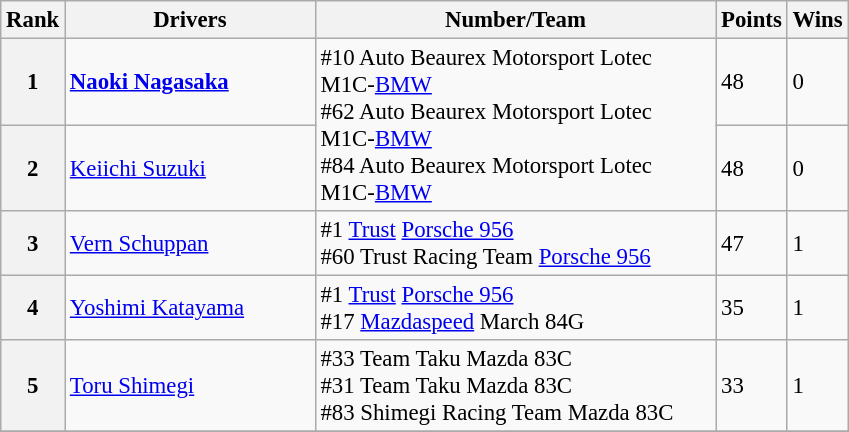<table class="wikitable" style="font-size: 95%;">
<tr>
<th>Rank</th>
<th width=160>Drivers</th>
<th width=260>Number/Team</th>
<th>Points</th>
<th>Wins</th>
</tr>
<tr>
<th>1</th>
<td> <strong><a href='#'>Naoki Nagasaka</a></strong></td>
<td rowspan=2>#10 Auto Beaurex Motorsport Lotec M1C-<a href='#'>BMW</a><br>#62 Auto Beaurex Motorsport Lotec M1C-<a href='#'>BMW</a><br>#84 Auto Beaurex Motorsport Lotec M1C-<a href='#'>BMW</a></td>
<td>48</td>
<td>0</td>
</tr>
<tr>
<th>2</th>
<td> <a href='#'>Keiichi Suzuki</a></td>
<td>48</td>
<td>0</td>
</tr>
<tr>
<th>3</th>
<td> <a href='#'>Vern Schuppan</a></td>
<td>#1 <a href='#'>Trust</a>  <a href='#'>Porsche 956</a><br>#60 Trust Racing Team <a href='#'>Porsche 956</a></td>
<td>47</td>
<td>1</td>
</tr>
<tr>
<th>4</th>
<td> <a href='#'>Yoshimi Katayama</a></td>
<td>#1 <a href='#'>Trust</a>  <a href='#'>Porsche 956</a><br>#17 <a href='#'>Mazdaspeed</a> March 84G</td>
<td>35</td>
<td>1</td>
</tr>
<tr>
<th>5</th>
<td> <a href='#'>Toru Shimegi</a></td>
<td>#33 Team Taku Mazda 83C<br>#31 Team Taku Mazda 83C<br>#83 Shimegi Racing Team Mazda 83C</td>
<td>33</td>
<td>1</td>
</tr>
<tr>
</tr>
</table>
